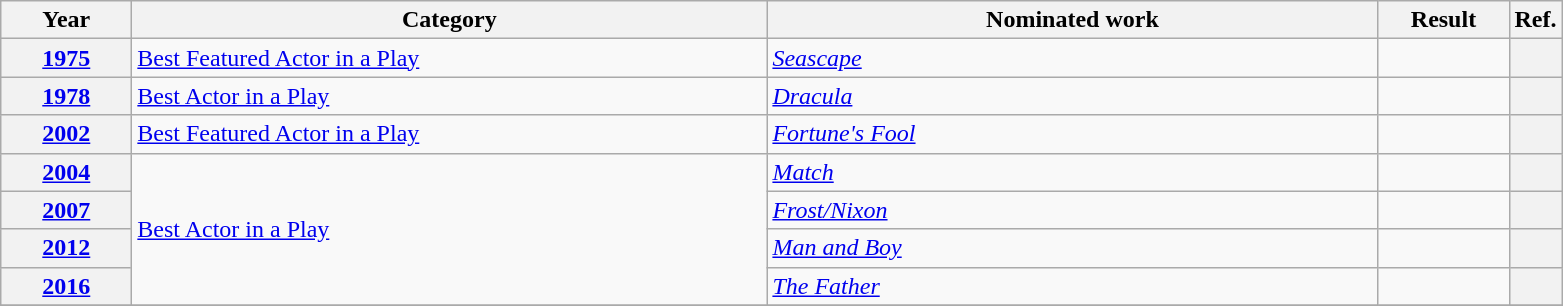<table class=wikitable>
<tr>
<th scope="col" style="width:5em;">Year</th>
<th scope="col" style="width:26em;">Category</th>
<th scope="col" style="width:25em;">Nominated work</th>
<th scope="col" style="width:5em;">Result</th>
<th>Ref.</th>
</tr>
<tr>
<th Scope=row><a href='#'>1975</a></th>
<td><a href='#'>Best Featured Actor in a Play</a></td>
<td><em><a href='#'>Seascape</a></em></td>
<td></td>
<th Scope=row></th>
</tr>
<tr>
<th Scope=row><a href='#'>1978</a></th>
<td><a href='#'>Best Actor in a Play</a></td>
<td><em><a href='#'>Dracula</a></em></td>
<td></td>
<th Scope=row></th>
</tr>
<tr>
<th Scope=row><a href='#'>2002</a></th>
<td><a href='#'>Best Featured Actor in a Play</a></td>
<td><em><a href='#'>Fortune's Fool</a></em></td>
<td></td>
<th Scope=row></th>
</tr>
<tr>
<th Scope=row><a href='#'>2004</a></th>
<td rowspan=4><a href='#'>Best Actor in a Play</a></td>
<td><em><a href='#'>Match</a></em></td>
<td></td>
<th Scope=row></th>
</tr>
<tr>
<th Scope=row><a href='#'>2007</a></th>
<td><em><a href='#'>Frost/Nixon</a></em></td>
<td></td>
<th Scope=row></th>
</tr>
<tr>
<th Scope=row><a href='#'>2012</a></th>
<td><em><a href='#'>Man and Boy</a></em></td>
<td></td>
<th Scope=row></th>
</tr>
<tr>
<th Scope=row><a href='#'>2016</a></th>
<td><em><a href='#'>The Father</a></em></td>
<td></td>
<th Scope=row></th>
</tr>
<tr>
</tr>
</table>
